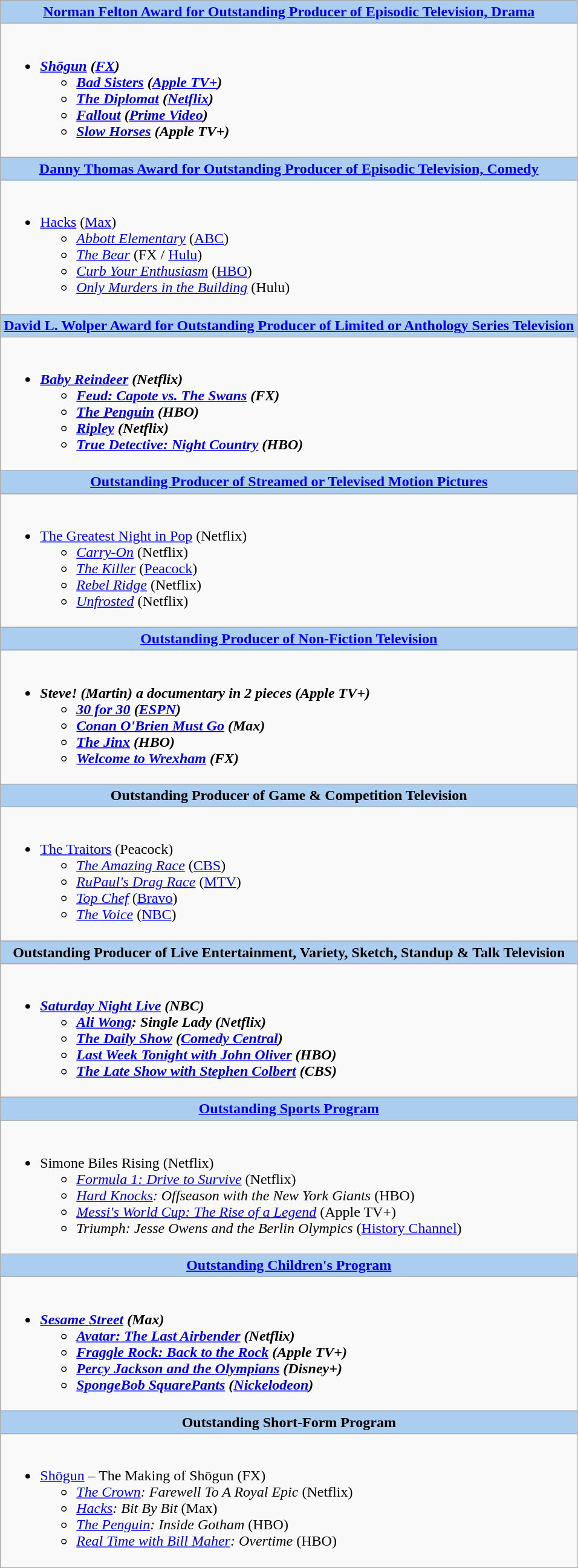<table class=wikitable style="width="100%">
<tr>
<th colspan="2" style="background:#abcdef;"><a href='#'>Norman Felton Award for Outstanding Producer of Episodic Television, Drama</a></th>
</tr>
<tr>
<td colspan="2" style="vertical-align:top;"><br><ul><li><strong><em><a href='#'>Shōgun</a><em> (<a href='#'>FX</a>)<strong><ul><li></em><a href='#'>Bad Sisters</a><em> (<a href='#'>Apple TV+</a>)</li><li></em><a href='#'>The Diplomat</a><em> (<a href='#'>Netflix</a>)</li><li></em><a href='#'>Fallout</a><em> (<a href='#'>Prime Video</a>)</li><li></em><a href='#'>Slow Horses</a><em> (Apple TV+)</li></ul></li></ul></td>
</tr>
<tr>
<th colspan="2" style="background:#abcdef;"><a href='#'>Danny Thomas Award for Outstanding Producer of Episodic Television, Comedy</a></th>
</tr>
<tr>
<td colspan="2" style="vertical-align:top;"><br><ul><li></em></strong><a href='#'>Hacks</a></em> (<a href='#'>Max</a>)</strong><ul><li><em><a href='#'>Abbott Elementary</a></em> (<a href='#'>ABC</a>)</li><li><em><a href='#'>The Bear</a></em> (FX / <a href='#'>Hulu</a>)</li><li><em><a href='#'>Curb Your Enthusiasm</a></em> (<a href='#'>HBO</a>)</li><li><em><a href='#'>Only Murders in the Building</a></em> (Hulu)</li></ul></li></ul></td>
</tr>
<tr>
<th colspan="2" style="background:#abcdef;"><a href='#'>David L. Wolper Award for Outstanding Producer of Limited or Anthology Series Television</a></th>
</tr>
<tr>
<td colspan="2" style="vertical-align:top;"><br><ul><li><strong><em><a href='#'>Baby Reindeer</a><em> (Netflix)<strong><ul><li></em><a href='#'>Feud: Capote vs. The Swans</a><em> (FX)</li><li></em><a href='#'>The Penguin</a><em> (HBO)</li><li></em><a href='#'>Ripley</a><em> (Netflix)</li><li></em><a href='#'>True Detective: Night Country</a><em> (HBO)</li></ul></li></ul></td>
</tr>
<tr>
<th colspan="2" style="background:#abcdef;"><a href='#'>Outstanding Producer of Streamed or Televised Motion Pictures</a></th>
</tr>
<tr>
<td colspan="2" style="vertical-align:top;"><br><ul><li></em></strong><a href='#'>The Greatest Night in Pop</a></em> (Netflix)</strong><ul><li><em><a href='#'>Carry-On</a></em> (Netflix)</li><li><em><a href='#'>The Killer</a></em> (<a href='#'>Peacock</a>)</li><li><em><a href='#'>Rebel Ridge</a></em> (Netflix)</li><li><em><a href='#'>Unfrosted</a></em> (Netflix)</li></ul></li></ul></td>
</tr>
<tr>
<th colspan="2" style="background:#abcdef;"><a href='#'>Outstanding Producer of Non-Fiction Television</a></th>
</tr>
<tr>
<td colspan="2" style="vertical-align:top;"><br><ul><li><strong><em>Steve! (Martin) a documentary in 2 pieces<em> (Apple TV+)<strong><ul><li></em><a href='#'>30 for 30</a><em> (<a href='#'>ESPN</a>)</li><li></em><a href='#'>Conan O'Brien Must Go</a><em> (Max)</li><li></em><a href='#'>The Jinx</a><em> (HBO)</li><li></em><a href='#'>Welcome to Wrexham</a><em> (FX)</li></ul></li></ul></td>
</tr>
<tr>
<th colspan="2" style="background:#abcdef;">Outstanding Producer of Game & Competition Television</th>
</tr>
<tr>
<td colspan="2" style="vertical-align:top;"><br><ul><li></em></strong><a href='#'>The Traitors</a></em> (Peacock)</strong><ul><li><em><a href='#'>The Amazing Race</a></em> (<a href='#'>CBS</a>)</li><li><em><a href='#'>RuPaul's Drag Race</a></em> (<a href='#'>MTV</a>)</li><li><em><a href='#'>Top Chef</a></em> (<a href='#'>Bravo</a>)</li><li><em><a href='#'>The Voice</a></em> (<a href='#'>NBC</a>)</li></ul></li></ul></td>
</tr>
<tr>
<th colspan="2" style="background:#abcdef;">Outstanding Producer of Live Entertainment, Variety, Sketch, Standup & Talk Television</th>
</tr>
<tr>
<td colspan="2" style="vertical-align:top;"><br><ul><li><strong><em><a href='#'>Saturday Night Live</a><em> (NBC)<strong><ul><li></em><a href='#'>Ali Wong</a>: Single Lady<em> (Netflix)</li><li></em><a href='#'>The Daily Show</a><em> (<a href='#'>Comedy Central</a>)</li><li></em><a href='#'>Last Week Tonight with John Oliver</a><em> (HBO)</li><li></em><a href='#'>The Late Show with Stephen Colbert</a><em> (CBS)</li></ul></li></ul></td>
</tr>
<tr>
<th colspan="2" style="background:#abcdef;"><a href='#'>Outstanding Sports Program</a></th>
</tr>
<tr>
<td colspan="2" style="vertical-align:top;"><br><ul><li></em></strong>Simone Biles Rising</em> (Netflix)</strong><ul><li><em><a href='#'>Formula 1: Drive to Survive</a></em> (Netflix)</li><li><em><a href='#'>Hard Knocks</a>: Offseason with the New York Giants</em> (HBO)</li><li><em><a href='#'>Messi's World Cup: The Rise of a Legend</a></em> (Apple TV+)</li><li><em>Triumph: Jesse Owens and the Berlin Olympics</em> (<a href='#'>History Channel</a>)</li></ul></li></ul></td>
</tr>
<tr>
<th colspan="2" style="background:#abcdef;"><a href='#'>Outstanding Children's Program</a></th>
</tr>
<tr>
<td colspan="2" style="vertical-align:top;"><br><ul><li><strong><em><a href='#'>Sesame Street</a><em> (Max)<strong><ul><li></em><a href='#'>Avatar: The Last Airbender</a><em> (Netflix)</li><li></em><a href='#'>Fraggle Rock: Back to the Rock</a><em> (Apple TV+)</li><li></em><a href='#'>Percy Jackson and the Olympians</a><em> (Disney+)</li><li></em><a href='#'>SpongeBob SquarePants</a><em> (<a href='#'>Nickelodeon</a>)</li></ul></li></ul></td>
</tr>
<tr>
<th colspan="2" style="background:#abcdef;">Outstanding Short-Form Program</th>
</tr>
<tr>
<td colspan="2" style="vertical-align:top;"><br><ul><li></em></strong><a href='#'>Shōgun</a> – The Making of Shōgun</em> (FX)</strong><ul><li><em><a href='#'>The Crown</a>: Farewell To A Royal Epic</em> (Netflix)</li><li><em><a href='#'>Hacks</a>: Bit By Bit</em> (Max)</li><li><em><a href='#'>The Penguin</a>: Inside Gotham</em> (HBO)</li><li><em><a href='#'>Real Time with Bill Maher</a>: Overtime</em> (HBO)</li></ul></li></ul></td>
</tr>
</table>
